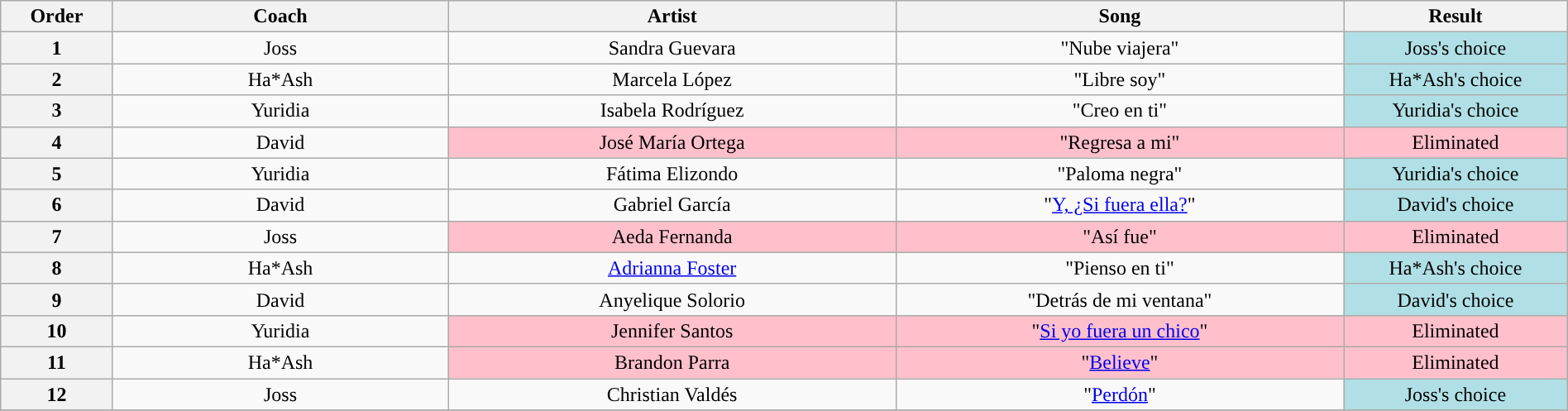<table class="wikitable plainrowheaders" style="text-align:center; width:100%">
<tr>
<th style="width:05%">Order</th>
<th style="width:15%">Coach</th>
<th style="width:20%">Artist</th>
<th style="width:20%">Song</th>
<th style="width:10%">Result</th>
</tr>
<tr>
<th>1</th>
<td>Joss</td>
<td>Sandra Guevara</td>
<td>"Nube viajera"</td>
<td style="background:#b0e0e6">Joss's choice</td>
</tr>
<tr>
<th>2</th>
<td>Ha*Ash</td>
<td>Marcela López</td>
<td>"Libre soy"</td>
<td style="background:#b0e0e6">Ha*Ash's choice</td>
</tr>
<tr>
<th>3</th>
<td>Yuridia</td>
<td>Isabela Rodríguez</td>
<td>"Creo en ti"</td>
<td style="background:#b0e0e6">Yuridia's choice</td>
</tr>
<tr>
<th>4</th>
<td>David</td>
<td style="background:pink">José María Ortega</td>
<td style="background:pink">"Regresa a mi"</td>
<td style="background:pink">Eliminated</td>
</tr>
<tr>
<th>5</th>
<td>Yuridia</td>
<td>Fátima Elizondo</td>
<td>"Paloma negra"</td>
<td style="background:#b0e0e6">Yuridia's choice</td>
</tr>
<tr>
<th>6</th>
<td>David</td>
<td>Gabriel García</td>
<td>"<a href='#'>Y, ¿Si fuera ella?</a>"</td>
<td style="background:#b0e0e6">David's choice</td>
</tr>
<tr>
<th>7</th>
<td>Joss</td>
<td style="background:pink">Aeda Fernanda</td>
<td style="background:pink">"Así fue"</td>
<td style="background:pink">Eliminated</td>
</tr>
<tr>
<th>8</th>
<td>Ha*Ash</td>
<td><a href='#'>Adrianna Foster</a></td>
<td>"Pienso en ti"</td>
<td style="background:#b0e0e6">Ha*Ash's choice</td>
</tr>
<tr>
<th>9</th>
<td>David</td>
<td>Anyelique Solorio</td>
<td>"Detrás de mi ventana"</td>
<td style="background:#b0e0e6">David's choice</td>
</tr>
<tr>
<th>10</th>
<td>Yuridia</td>
<td style="background:pink">Jennifer Santos</td>
<td style="background:pink">"<a href='#'>Si yo fuera un chico</a>"</td>
<td style="background:pink">Eliminated</td>
</tr>
<tr>
<th>11</th>
<td>Ha*Ash</td>
<td style="background:pink">Brandon Parra</td>
<td style="background:pink">"<a href='#'>Believe</a>"</td>
<td style="background:pink">Eliminated</td>
</tr>
<tr>
<th>12</th>
<td>Joss</td>
<td>Christian Valdés</td>
<td>"<a href='#'>Perdón</a>"</td>
<td style="background:#b0e0e6">Joss's choice</td>
</tr>
<tr>
</tr>
</table>
